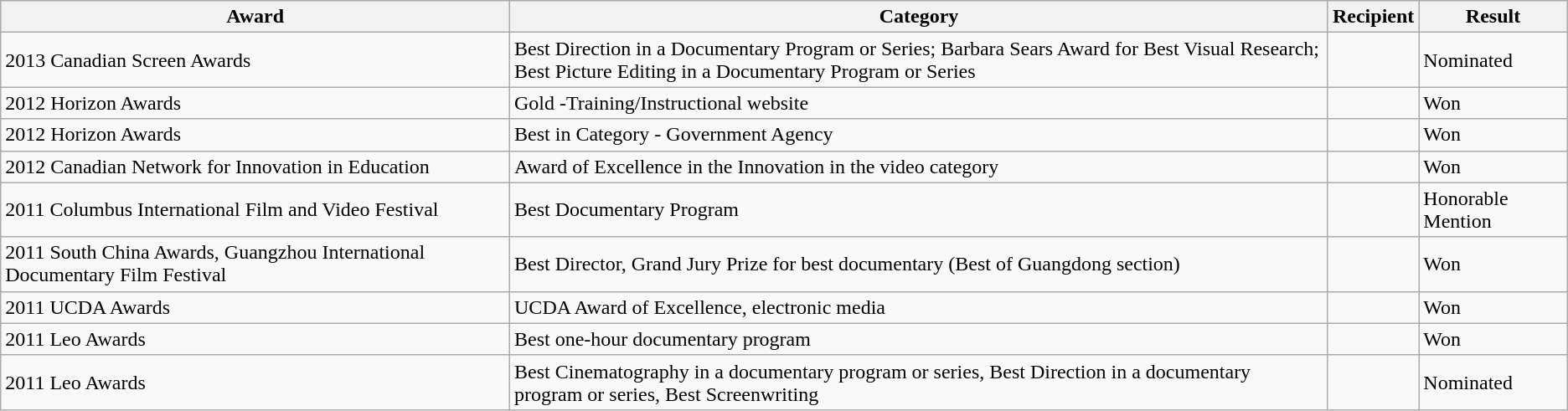<table class="wikitable sortable">
<tr>
<th>Award</th>
<th>Category</th>
<th>Recipient</th>
<th>Result</th>
</tr>
<tr>
<td>2013 Canadian Screen Awards</td>
<td>Best Direction in a Documentary Program or Series; Barbara Sears Award for Best Visual Research;<br>Best Picture Editing in a Documentary Program or Series</td>
<td></td>
<td>Nominated</td>
</tr>
<tr>
<td>2012 Horizon Awards</td>
<td>Gold -Training/Instructional website</td>
<td></td>
<td>Won</td>
</tr>
<tr>
<td>2012 Horizon Awards</td>
<td>Best in Category - Government Agency</td>
<td></td>
<td>Won</td>
</tr>
<tr>
<td>2012 Canadian Network for Innovation in Education</td>
<td>Award of Excellence in the Innovation in the video category</td>
<td></td>
<td>Won</td>
</tr>
<tr>
<td>2011 Columbus International Film and Video Festival</td>
<td>Best Documentary Program</td>
<td></td>
<td>Honorable Mention</td>
</tr>
<tr>
<td>2011 South China Awards, Guangzhou International Documentary Film Festival</td>
<td>Best Director, Grand Jury Prize for best documentary (Best of Guangdong section)</td>
<td></td>
<td>Won</td>
</tr>
<tr>
<td>2011 UCDA Awards</td>
<td>UCDA Award of Excellence, electronic media</td>
<td></td>
<td>Won</td>
</tr>
<tr>
<td>2011 Leo Awards</td>
<td>Best one-hour documentary program</td>
<td></td>
<td>Won</td>
</tr>
<tr>
<td>2011 Leo Awards</td>
<td>Best Cinematography in a documentary program or series, Best Direction in a documentary program or series, Best Screenwriting</td>
<td></td>
<td>Nominated</td>
</tr>
</table>
